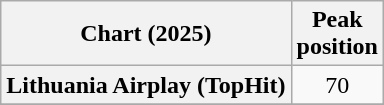<table class="wikitable plainrowheaders" style="text-align:center">
<tr>
<th scope="col">Chart (2025)</th>
<th scope="col">Peak<br>position</th>
</tr>
<tr>
<th scope="row">Lithuania Airplay (TopHit)</th>
<td>70</td>
</tr>
<tr>
</tr>
</table>
